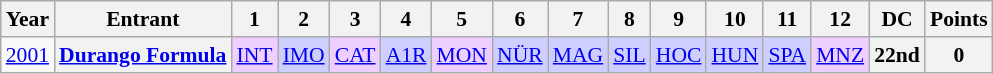<table class="wikitable" style="text-align:center; font-size:90%">
<tr>
<th>Year</th>
<th>Entrant</th>
<th>1</th>
<th>2</th>
<th>3</th>
<th>4</th>
<th>5</th>
<th>6</th>
<th>7</th>
<th>8</th>
<th>9</th>
<th>10</th>
<th>11</th>
<th>12</th>
<th>DC</th>
<th>Points</th>
</tr>
<tr>
<td><a href='#'>2001</a></td>
<th><a href='#'>Durango Formula</a></th>
<td style="background:#EFCFFF;"><a href='#'>INT</a><br></td>
<td style="background:#CFCFFF;"><a href='#'>IMO</a><br></td>
<td style="background:#EFCFFF;"><a href='#'>CAT</a><br></td>
<td style="background:#CFCFFF;"><a href='#'>A1R</a><br></td>
<td style="background:#EFCFFF;"><a href='#'>MON</a><br></td>
<td style="background:#CFCFFF;"><a href='#'>NÜR</a><br></td>
<td style="background:#CFCFFF;"><a href='#'>MAG</a><br></td>
<td style="background:#CFCFFF;"><a href='#'>SIL</a><br></td>
<td style="background:#CFCFFF;"><a href='#'>HOC</a><br></td>
<td style="background:#CFCFFF;"><a href='#'>HUN</a><br></td>
<td style="background:#CFCFFF;"><a href='#'>SPA</a><br></td>
<td style="background:#EFCFFF;"><a href='#'>MNZ</a><br></td>
<th>22nd</th>
<th>0</th>
</tr>
</table>
